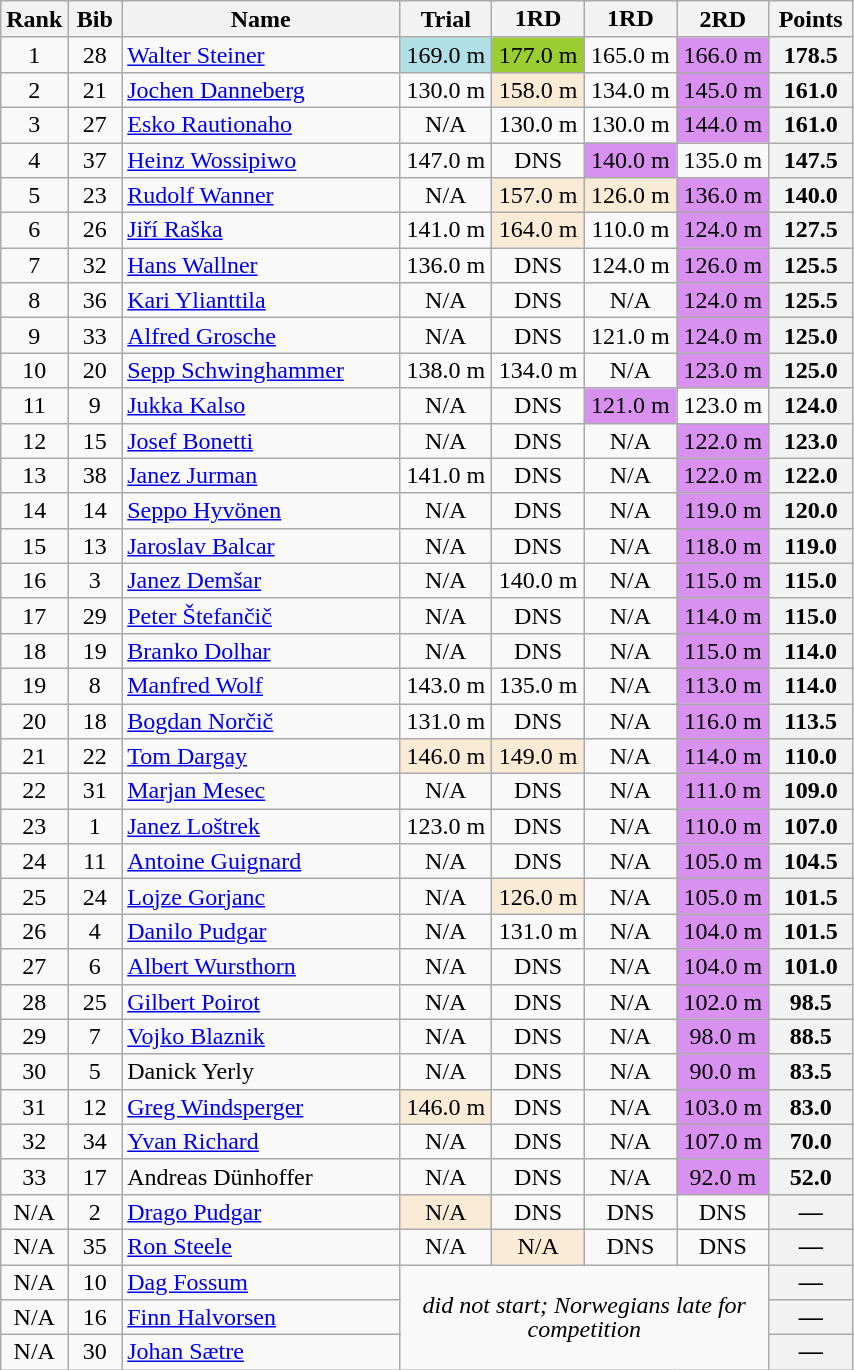<table class="wikitable collapsible autocollapse sortable" style="text-align:center; line-height:16px; width:45%;">
<tr>
<th width=35>Rank</th>
<th width=30>Bib</th>
<th width=200>Name</th>
<th width=60>Trial</th>
<th width=60>1RD <small></small></th>
<th width=60>1RD <small></small></th>
<th width=60>2RD</th>
<th width=50>Points</th>
</tr>
<tr>
<td>1</td>
<td>28</td>
<td align=left> <a href='#'>Walter Steiner</a></td>
<td bgcolor=#B0E0E6>169.0 m</td>
<td bgcolor=#9ACD32>177.0 m</td>
<td>165.0 m</td>
<td bgcolor=#D891EF>166.0 m</td>
<th>178.5</th>
</tr>
<tr>
<td>2</td>
<td>21</td>
<td align=left> <a href='#'>Jochen Danneberg</a></td>
<td>130.0 m</td>
<td bgcolor=#FAEBD7>158.0 m</td>
<td>134.0 m</td>
<td bgcolor=#D891EF>145.0 m</td>
<th>161.0</th>
</tr>
<tr>
<td>3</td>
<td>27</td>
<td align=left> <a href='#'>Esko Rautionaho</a></td>
<td>N/A</td>
<td>130.0 m</td>
<td>130.0 m</td>
<td bgcolor=#D891EF>144.0 m</td>
<th>161.0</th>
</tr>
<tr>
<td>4</td>
<td>37</td>
<td align=left> <a href='#'>Heinz Wossipiwo</a></td>
<td>147.0 m</td>
<td>DNS</td>
<td bgcolor=#D891EF>140.0 m</td>
<td>135.0 m</td>
<th>147.5</th>
</tr>
<tr>
<td>5</td>
<td>23</td>
<td align=left> <a href='#'>Rudolf Wanner</a></td>
<td>N/A</td>
<td bgcolor=#FAEBD7>157.0 m</td>
<td bgcolor=#FAEBD7>126.0 m</td>
<td bgcolor=#D891EF>136.0 m</td>
<th>140.0</th>
</tr>
<tr>
<td>6</td>
<td>26</td>
<td align=left> <a href='#'>Jiří Raška</a></td>
<td>141.0 m</td>
<td bgcolor=#FAEBD7>164.0 m</td>
<td>110.0 m</td>
<td bgcolor=#D891EF>124.0 m</td>
<th>127.5</th>
</tr>
<tr>
<td>7</td>
<td>32</td>
<td align=left> <a href='#'>Hans Wallner</a></td>
<td>136.0 m</td>
<td>DNS</td>
<td>124.0 m</td>
<td bgcolor=#D891EF>126.0 m</td>
<th>125.5</th>
</tr>
<tr>
<td>8</td>
<td>36</td>
<td align=left> <a href='#'>Kari Ylianttila</a></td>
<td>N/A</td>
<td>DNS</td>
<td>N/A</td>
<td bgcolor=#D891EF>124.0 m</td>
<th>125.5</th>
</tr>
<tr>
<td>9</td>
<td>33</td>
<td align=left> <a href='#'>Alfred Grosche</a></td>
<td>N/A</td>
<td>DNS</td>
<td>121.0 m</td>
<td bgcolor=#D891EF>124.0 m</td>
<th>125.0</th>
</tr>
<tr>
<td>10</td>
<td>20</td>
<td align=left> <a href='#'>Sepp Schwinghammer</a></td>
<td>138.0 m</td>
<td>134.0 m</td>
<td>N/A</td>
<td bgcolor=#D891EF>123.0 m</td>
<th>125.0</th>
</tr>
<tr>
<td>11</td>
<td>9</td>
<td align=left> <a href='#'>Jukka Kalso</a></td>
<td>N/A</td>
<td>DNS</td>
<td bgcolor=#D891EF>121.0 m</td>
<td>123.0 m</td>
<th>124.0</th>
</tr>
<tr>
<td>12</td>
<td>15</td>
<td align=left> <a href='#'>Josef Bonetti</a></td>
<td>N/A</td>
<td>DNS</td>
<td>N/A</td>
<td bgcolor=#D891EF>122.0 m</td>
<th>123.0</th>
</tr>
<tr>
<td>13</td>
<td>38</td>
<td align=left> <a href='#'>Janez Jurman</a></td>
<td>141.0 m</td>
<td>DNS</td>
<td>N/A</td>
<td bgcolor=#D891EF>122.0 m</td>
<th>122.0</th>
</tr>
<tr>
<td>14</td>
<td>14</td>
<td align=left> <a href='#'>Seppo Hyvönen</a></td>
<td>N/A</td>
<td>DNS</td>
<td>N/A</td>
<td bgcolor=#D891EF>119.0 m</td>
<th>120.0</th>
</tr>
<tr>
<td>15</td>
<td>13</td>
<td align=left> <a href='#'>Jaroslav Balcar</a></td>
<td>N/A</td>
<td>DNS</td>
<td>N/A</td>
<td bgcolor=#D891EF>118.0 m</td>
<th>119.0</th>
</tr>
<tr>
<td>16</td>
<td>3</td>
<td align=left> <a href='#'>Janez Demšar</a></td>
<td>N/A</td>
<td>140.0 m</td>
<td>N/A</td>
<td bgcolor=#D891EF>115.0 m</td>
<th>115.0</th>
</tr>
<tr>
<td>17</td>
<td>29</td>
<td align=left> <a href='#'>Peter Štefančič</a></td>
<td>N/A</td>
<td>DNS</td>
<td>N/A</td>
<td bgcolor=#D891EF>114.0 m</td>
<th>115.0</th>
</tr>
<tr>
<td>18</td>
<td>19</td>
<td align=left> <a href='#'>Branko Dolhar</a></td>
<td>N/A</td>
<td>DNS</td>
<td>N/A</td>
<td bgcolor=#D891EF>115.0 m</td>
<th>114.0</th>
</tr>
<tr>
<td>19</td>
<td>8</td>
<td align=left> <a href='#'>Manfred Wolf</a></td>
<td>143.0 m</td>
<td>135.0 m</td>
<td>N/A</td>
<td bgcolor=#D891EF>113.0 m</td>
<th>114.0</th>
</tr>
<tr>
<td>20</td>
<td>18</td>
<td align=left> <a href='#'>Bogdan Norčič</a></td>
<td>131.0 m</td>
<td>DNS</td>
<td>N/A</td>
<td bgcolor=#D891EF>116.0 m</td>
<th>113.5</th>
</tr>
<tr>
<td>21</td>
<td>22</td>
<td align=left> <a href='#'>Tom Dargay</a></td>
<td bgcolor=#FAEBD7>146.0 m</td>
<td bgcolor=#FAEBD7>149.0 m</td>
<td>N/A</td>
<td bgcolor=#D891EF>114.0 m</td>
<th>110.0</th>
</tr>
<tr>
<td>22</td>
<td>31</td>
<td align=left> <a href='#'>Marjan Mesec</a></td>
<td>N/A</td>
<td>DNS</td>
<td>N/A</td>
<td bgcolor=#D891EF>111.0 m</td>
<th>109.0</th>
</tr>
<tr>
<td>23</td>
<td>1</td>
<td align=left> <a href='#'>Janez Loštrek</a></td>
<td>123.0 m</td>
<td>DNS</td>
<td>N/A</td>
<td bgcolor=#D891EF>110.0 m</td>
<th>107.0</th>
</tr>
<tr>
<td>24</td>
<td>11</td>
<td align=left> <a href='#'>Antoine Guignard</a></td>
<td>N/A</td>
<td>DNS</td>
<td>N/A</td>
<td bgcolor=#D891EF>105.0 m</td>
<th>104.5</th>
</tr>
<tr>
<td>25</td>
<td>24</td>
<td align=left> <a href='#'>Lojze Gorjanc</a></td>
<td>N/A</td>
<td bgcolor=#FAEBD7>126.0 m</td>
<td>N/A</td>
<td bgcolor=#D891EF>105.0 m</td>
<th>101.5</th>
</tr>
<tr>
<td>26</td>
<td>4</td>
<td align=left> <a href='#'>Danilo Pudgar</a></td>
<td>N/A</td>
<td>131.0 m</td>
<td>N/A</td>
<td bgcolor=#D891EF>104.0 m</td>
<th>101.5</th>
</tr>
<tr>
<td>27</td>
<td>6</td>
<td align=left> <a href='#'>Albert Wursthorn</a></td>
<td>N/A</td>
<td>DNS</td>
<td>N/A</td>
<td bgcolor=#D891EF>104.0 m</td>
<th>101.0</th>
</tr>
<tr>
<td>28</td>
<td>25</td>
<td align=left> <a href='#'>Gilbert Poirot</a></td>
<td>N/A</td>
<td>DNS</td>
<td>N/A</td>
<td bgcolor=#D891EF>102.0 m</td>
<th>98.5</th>
</tr>
<tr>
<td>29</td>
<td>7</td>
<td align=left> <a href='#'>Vojko Blaznik</a></td>
<td>N/A</td>
<td>DNS</td>
<td>N/A</td>
<td bgcolor=#D891EF>98.0 m</td>
<th>88.5</th>
</tr>
<tr>
<td>30</td>
<td>5</td>
<td align=left> Danick Yerly</td>
<td>N/A</td>
<td>DNS</td>
<td>N/A</td>
<td bgcolor=#D891EF>90.0 m</td>
<th>83.5</th>
</tr>
<tr>
<td>31</td>
<td>12</td>
<td align=left> <a href='#'>Greg Windsperger</a></td>
<td bgcolor=#FAEBD7>146.0 m</td>
<td>DNS</td>
<td>N/A</td>
<td bgcolor=#D891EF>103.0 m</td>
<th>83.0</th>
</tr>
<tr>
<td>32</td>
<td>34</td>
<td align=left> <a href='#'>Yvan Richard</a></td>
<td>N/A</td>
<td>DNS</td>
<td>N/A</td>
<td bgcolor=#D891EF>107.0 m</td>
<th>70.0</th>
</tr>
<tr>
<td>33</td>
<td>17</td>
<td align=left> Andreas Dünhoffer</td>
<td>N/A</td>
<td>DNS</td>
<td>N/A</td>
<td bgcolor=#D891EF>92.0 m</td>
<th>52.0</th>
</tr>
<tr>
<td>N/A</td>
<td>2</td>
<td align=left> <a href='#'>Drago Pudgar</a></td>
<td bgcolor=#FAEBD7>N/A</td>
<td>DNS</td>
<td>DNS</td>
<td>DNS</td>
<th>—</th>
</tr>
<tr>
<td>N/A</td>
<td>35</td>
<td align=left> <a href='#'>Ron Steele</a></td>
<td>N/A</td>
<td bgcolor=#FAEBD7>N/A</td>
<td>DNS</td>
<td>DNS</td>
<th>—</th>
</tr>
<tr>
<td>N/A</td>
<td>10</td>
<td align=left> <a href='#'>Dag Fossum</a></td>
<td align=center colspan=4 rowspan=3><em>did not start; Norwegians late for competition</em></td>
<th>—</th>
</tr>
<tr>
<td>N/A</td>
<td>16</td>
<td align=left> <a href='#'>Finn Halvorsen</a></td>
<th>—</th>
</tr>
<tr>
<td>N/A</td>
<td>30</td>
<td align=left> <a href='#'>Johan Sætre</a></td>
<th>—</th>
</tr>
</table>
